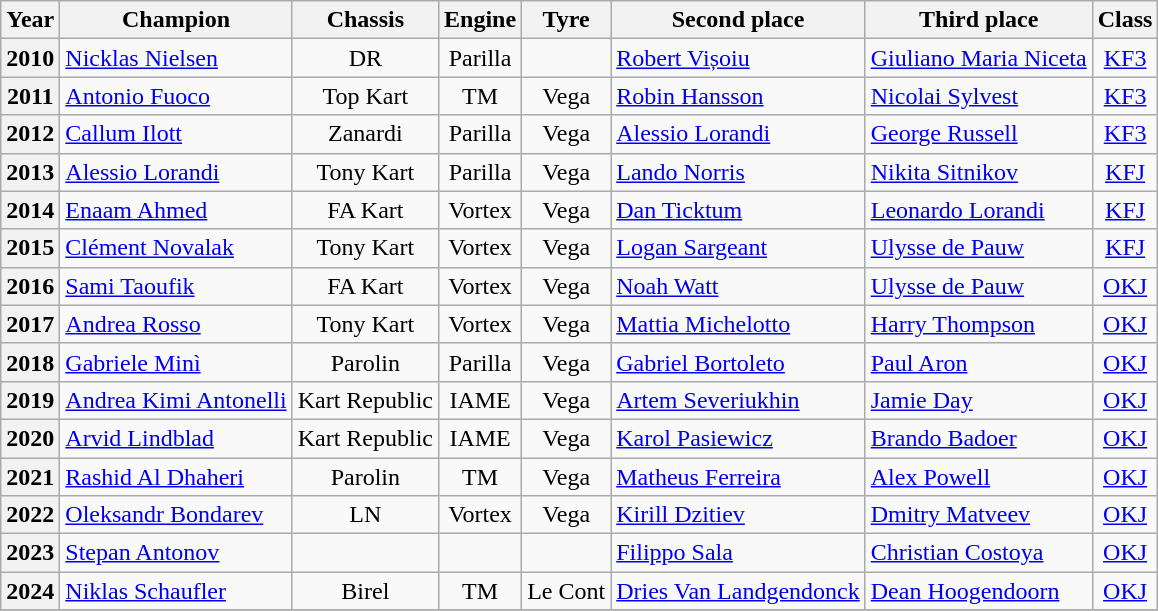<table class="wikitable">
<tr>
<th>Year</th>
<th>Champion</th>
<th>Chassis</th>
<th>Engine</th>
<th>Tyre</th>
<th>Second place</th>
<th>Third place</th>
<th>Class</th>
</tr>
<tr>
<th>2010</th>
<td> <a href='#'>Nicklas Nielsen</a></td>
<td style="text-align:center;">DR</td>
<td style="text-align:center;">Parilla</td>
<td style="text-align:center;"></td>
<td> <a href='#'>Robert Vișoiu</a></td>
<td> <a href='#'>Giuliano Maria Niceta</a></td>
<td style="text-align:center;"><a href='#'>KF3</a></td>
</tr>
<tr>
<th>2011</th>
<td> <a href='#'>Antonio Fuoco</a></td>
<td style="text-align:center;">Top Kart</td>
<td style="text-align:center;">TM</td>
<td style="text-align:center;">Vega</td>
<td> <a href='#'>Robin Hansson</a></td>
<td> <a href='#'>Nicolai Sylvest</a></td>
<td style="text-align:center;"><a href='#'>KF3</a></td>
</tr>
<tr>
<th>2012</th>
<td> <a href='#'>Callum Ilott</a></td>
<td style="text-align:center;">Zanardi</td>
<td style="text-align:center;">Parilla</td>
<td style="text-align:center;">Vega</td>
<td> <a href='#'>Alessio Lorandi</a></td>
<td> <a href='#'>George Russell</a></td>
<td style="text-align:center;"><a href='#'>KF3</a></td>
</tr>
<tr>
<th>2013</th>
<td> <a href='#'>Alessio Lorandi</a></td>
<td style="text-align:center;">Tony Kart</td>
<td style="text-align:center;">Parilla</td>
<td style="text-align:center;">Vega</td>
<td> <a href='#'>Lando Norris</a></td>
<td> <a href='#'>Nikita Sitnikov</a></td>
<td style="text-align:center;"><a href='#'>KFJ</a></td>
</tr>
<tr>
<th>2014</th>
<td> <a href='#'>Enaam Ahmed</a></td>
<td style="text-align:center;">FA Kart</td>
<td style="text-align:center;">Vortex</td>
<td style="text-align:center;">Vega</td>
<td> <a href='#'>Dan Ticktum</a></td>
<td> <a href='#'>Leonardo Lorandi</a></td>
<td style="text-align:center;"><a href='#'>KFJ</a></td>
</tr>
<tr>
<th>2015</th>
<td> <a href='#'>Clément Novalak</a></td>
<td style="text-align:center;">Tony Kart</td>
<td style="text-align:center;">Vortex</td>
<td style="text-align:center;">Vega</td>
<td> <a href='#'>Logan Sargeant</a></td>
<td> <a href='#'>Ulysse de Pauw</a></td>
<td style="text-align:center;"><a href='#'>KFJ</a></td>
</tr>
<tr>
<th>2016</th>
<td> <a href='#'>Sami Taoufik</a></td>
<td style="text-align:center;">FA Kart</td>
<td style="text-align:center;">Vortex</td>
<td style="text-align:center;">Vega</td>
<td> <a href='#'>Noah Watt</a></td>
<td> <a href='#'>Ulysse de Pauw</a></td>
<td style="text-align:center;"><a href='#'>OKJ</a></td>
</tr>
<tr>
<th>2017</th>
<td> <a href='#'>Andrea Rosso</a></td>
<td style="text-align:center;">Tony Kart</td>
<td style="text-align:center;">Vortex</td>
<td style="text-align:center;">Vega</td>
<td> <a href='#'>Mattia Michelotto</a></td>
<td> <a href='#'>Harry Thompson</a></td>
<td style="text-align:center;"><a href='#'>OKJ</a></td>
</tr>
<tr>
<th>2018</th>
<td> <a href='#'>Gabriele Minì</a></td>
<td style="text-align:center;">Parolin</td>
<td style="text-align:center;">Parilla</td>
<td style="text-align:center;">Vega</td>
<td> <a href='#'>Gabriel Bortoleto</a></td>
<td> <a href='#'>Paul Aron</a></td>
<td style="text-align:center;"><a href='#'>OKJ</a></td>
</tr>
<tr>
<th>2019</th>
<td> <a href='#'>Andrea Kimi Antonelli</a></td>
<td style="text-align:center;">Kart Republic</td>
<td style="text-align:center;">IAME</td>
<td style="text-align:center;">Vega</td>
<td> <a href='#'>Artem Severiukhin</a></td>
<td> <a href='#'>Jamie Day</a></td>
<td style="text-align:center;"><a href='#'>OKJ</a></td>
</tr>
<tr>
<th>2020</th>
<td> <a href='#'>Arvid Lindblad</a></td>
<td style="text-align:center;">Kart Republic</td>
<td style="text-align:center;">IAME</td>
<td style="text-align:center;">Vega</td>
<td> <a href='#'>Karol Pasiewicz</a></td>
<td> <a href='#'>Brando Badoer</a></td>
<td style="text-align:center;"><a href='#'>OKJ</a></td>
</tr>
<tr>
<th>2021</th>
<td> <a href='#'>Rashid Al Dhaheri</a></td>
<td style="text-align:center;">Parolin</td>
<td style="text-align:center;">TM</td>
<td style="text-align:center;">Vega</td>
<td> <a href='#'>Matheus Ferreira</a></td>
<td> <a href='#'>Alex Powell</a></td>
<td style="text-align:center;"><a href='#'>OKJ</a></td>
</tr>
<tr>
<th>2022</th>
<td> <a href='#'>Oleksandr Bondarev</a></td>
<td style="text-align:center;">LN</td>
<td style="text-align:center;">Vortex</td>
<td style="text-align:center;">Vega</td>
<td> <a href='#'>Kirill Dzitiev</a></td>
<td> <a href='#'>Dmitry Matveev</a></td>
<td style="text-align:center;"><a href='#'>OKJ</a></td>
</tr>
<tr>
<th>2023</th>
<td> <a href='#'>Stepan Antonov</a></td>
<td></td>
<td></td>
<td></td>
<td> <a href='#'>Filippo Sala</a></td>
<td> <a href='#'>Christian Costoya</a></td>
<td style="text-align:center;"><a href='#'>OKJ</a></td>
</tr>
<tr>
<th>2024</th>
<td> <a href='#'>Niklas Schaufler</a></td>
<td style="text-align:center;">Birel</td>
<td style="text-align:center;">TM</td>
<td style="text-align:center;">Le Cont</td>
<td> <a href='#'>Dries Van Landgendonck</a></td>
<td> <a href='#'>Dean Hoogendoorn</a></td>
<td style="text-align:center;"><a href='#'>OKJ</a></td>
</tr>
<tr>
</tr>
</table>
